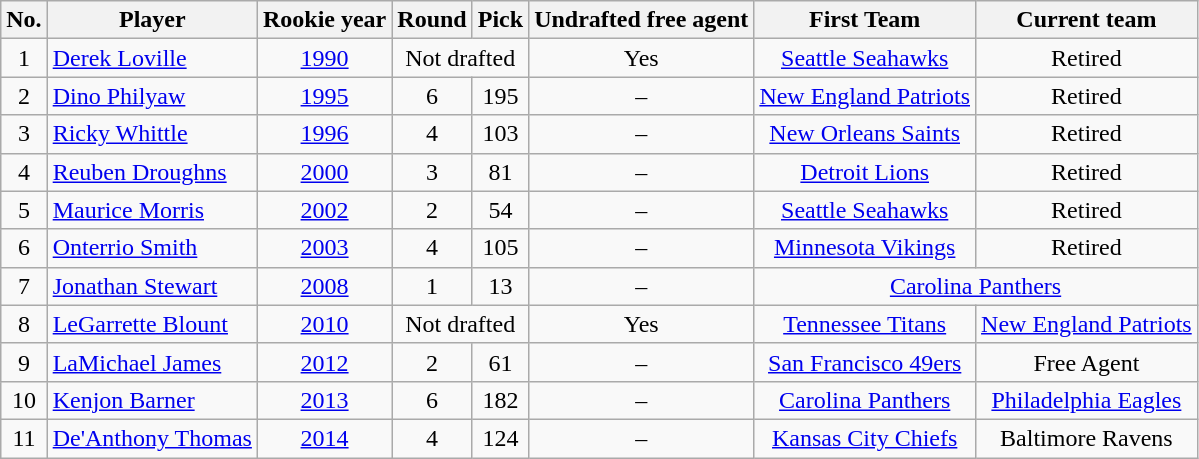<table class="wikitable">
<tr>
<th>No.</th>
<th>Player</th>
<th>Rookie year</th>
<th>Round</th>
<th>Pick</th>
<th>Undrafted free agent</th>
<th>First Team</th>
<th>Current team</th>
</tr>
<tr align=center>
<td>1</td>
<td align=left><a href='#'>Derek Loville</a></td>
<td><a href='#'>1990</a></td>
<td colspan=2>Not drafted</td>
<td>Yes</td>
<td><a href='#'>Seattle Seahawks</a></td>
<td>Retired</td>
</tr>
<tr align=center>
<td>2</td>
<td align=left><a href='#'>Dino Philyaw</a></td>
<td><a href='#'>1995</a></td>
<td>6</td>
<td>195</td>
<td>–</td>
<td><a href='#'>New England Patriots</a></td>
<td>Retired</td>
</tr>
<tr align=center>
<td>3</td>
<td align=left><a href='#'>Ricky Whittle</a></td>
<td><a href='#'>1996</a></td>
<td>4</td>
<td>103</td>
<td>–</td>
<td><a href='#'>New Orleans Saints</a></td>
<td>Retired</td>
</tr>
<tr align=center>
<td>4</td>
<td align=left><a href='#'>Reuben Droughns</a></td>
<td><a href='#'>2000</a></td>
<td>3</td>
<td>81</td>
<td>–</td>
<td><a href='#'>Detroit Lions</a></td>
<td>Retired</td>
</tr>
<tr align=center>
<td>5</td>
<td align=left><a href='#'>Maurice Morris</a></td>
<td><a href='#'>2002</a></td>
<td>2</td>
<td>54</td>
<td>–</td>
<td><a href='#'>Seattle Seahawks</a></td>
<td>Retired</td>
</tr>
<tr align=center>
<td>6</td>
<td align=left><a href='#'>Onterrio Smith</a></td>
<td><a href='#'>2003</a></td>
<td>4</td>
<td>105</td>
<td>–</td>
<td><a href='#'>Minnesota Vikings</a></td>
<td>Retired</td>
</tr>
<tr align=center>
<td>7</td>
<td align=left><a href='#'>Jonathan Stewart</a></td>
<td><a href='#'>2008</a></td>
<td>1</td>
<td>13</td>
<td>–</td>
<td colspan=2><a href='#'>Carolina Panthers</a></td>
</tr>
<tr align=center>
<td>8</td>
<td align=left><a href='#'>LeGarrette Blount</a></td>
<td><a href='#'>2010</a></td>
<td colspan=2>Not drafted</td>
<td>Yes</td>
<td><a href='#'>Tennessee Titans</a></td>
<td><a href='#'>New England Patriots</a></td>
</tr>
<tr align=center>
<td>9</td>
<td align=left><a href='#'>LaMichael James</a></td>
<td><a href='#'>2012</a></td>
<td>2</td>
<td>61</td>
<td>–</td>
<td><a href='#'>San Francisco 49ers</a></td>
<td>Free Agent</td>
</tr>
<tr align=center>
<td>10</td>
<td align=left><a href='#'>Kenjon Barner</a></td>
<td><a href='#'>2013</a></td>
<td>6</td>
<td>182</td>
<td>–</td>
<td><a href='#'>Carolina Panthers</a></td>
<td><a href='#'>Philadelphia Eagles</a></td>
</tr>
<tr align=center>
<td>11</td>
<td align=left><a href='#'>De'Anthony Thomas</a></td>
<td><a href='#'>2014</a></td>
<td>4</td>
<td>124</td>
<td>–</td>
<td><a href='#'>Kansas City Chiefs</a></td>
<td>Baltimore Ravens</td>
</tr>
</table>
